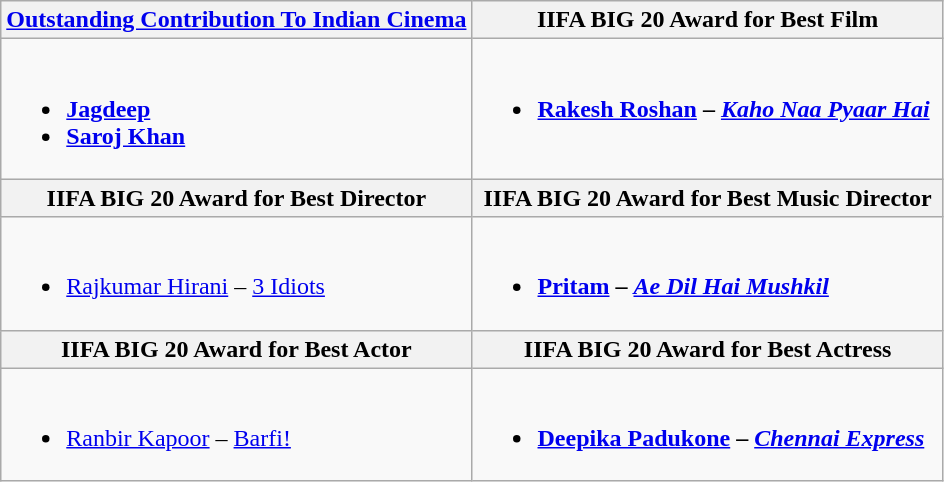<table class="wikitable">
<tr>
<th style="background:FFC1CC; width:50%;"><a href='#'>Outstanding Contribution To Indian Cinema</a></th>
<th style="background:FFC1CC; width:50%;">IIFA BIG 20 Award for Best Film</th>
</tr>
<tr>
<td valign="top"><br><ul><li><strong><a href='#'>Jagdeep</a></strong></li><li><strong><a href='#'>Saroj Khan</a></strong></li></ul></td>
<td valign="top"><br><ul><li><strong><a href='#'>Rakesh Roshan</a> – <em><a href='#'>Kaho Naa Pyaar Hai</a><strong><em></li></ul></td>
</tr>
<tr>
<th style="background:FFC1CC; width:50%;">IIFA BIG 20 Award for Best Director</th>
<th style="background:FFC1CC; width:50%;">IIFA BIG 20 Award for Best Music Director</th>
</tr>
<tr>
<td valign="top"><br><ul><li></strong><a href='#'>Rajkumar Hirani</a> – </em><a href='#'>3 Idiots</a></em></strong></li></ul></td>
<td valign="top"><br><ul><li><strong><a href='#'>Pritam</a> – <em><a href='#'>Ae Dil Hai Mushkil</a><strong><em></li></ul></td>
</tr>
<tr>
<th style="background:FFC1CC; width:50%;">IIFA BIG 20 Award for Best Actor</th>
<th style="background:FFC1CC; width:50%;">IIFA BIG 20 Award for Best Actress</th>
</tr>
<tr>
<td valign="top"><br><ul><li></strong><a href='#'>Ranbir Kapoor</a> – </em><a href='#'>Barfi!</a></em></strong></li></ul></td>
<td valign="top"><br><ul><li><strong><a href='#'>Deepika Padukone</a> – <em><a href='#'>Chennai Express</a><strong><em></li></ul></td>
</tr>
</table>
